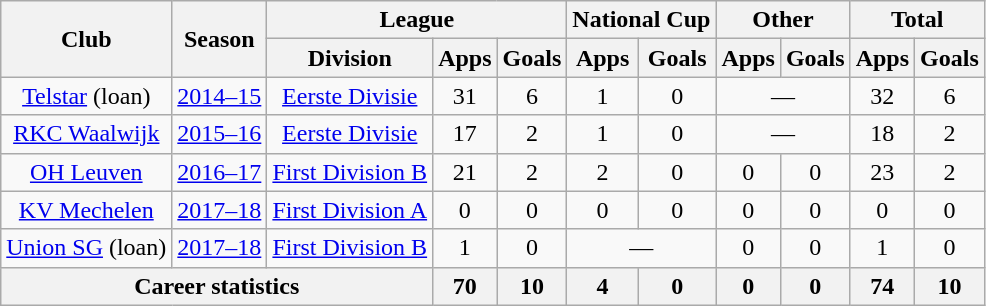<table class="wikitable" style="text-align:center">
<tr>
<th rowspan="2">Club</th>
<th rowspan="2">Season</th>
<th colspan="3">League</th>
<th colspan="2">National Cup</th>
<th colspan="2">Other</th>
<th colspan="2">Total</th>
</tr>
<tr>
<th>Division</th>
<th>Apps</th>
<th>Goals</th>
<th>Apps</th>
<th>Goals</th>
<th>Apps</th>
<th>Goals</th>
<th>Apps</th>
<th>Goals</th>
</tr>
<tr>
<td><a href='#'>Telstar</a> (loan)</td>
<td><a href='#'>2014–15</a></td>
<td><a href='#'>Eerste Divisie</a></td>
<td>31</td>
<td>6</td>
<td>1</td>
<td>0</td>
<td colspan="2">—</td>
<td>32</td>
<td>6</td>
</tr>
<tr>
<td><a href='#'>RKC Waalwijk</a></td>
<td><a href='#'>2015–16</a></td>
<td><a href='#'>Eerste Divisie</a></td>
<td>17</td>
<td>2</td>
<td>1</td>
<td>0</td>
<td colspan="2">—</td>
<td>18</td>
<td>2</td>
</tr>
<tr>
<td><a href='#'>OH Leuven</a></td>
<td><a href='#'>2016–17</a></td>
<td><a href='#'>First Division B</a></td>
<td>21</td>
<td>2</td>
<td>2</td>
<td>0</td>
<td>0</td>
<td>0</td>
<td>23</td>
<td>2</td>
</tr>
<tr>
<td><a href='#'>KV Mechelen</a></td>
<td><a href='#'>2017–18</a></td>
<td><a href='#'>First Division A</a></td>
<td>0</td>
<td>0</td>
<td>0</td>
<td>0</td>
<td>0</td>
<td>0</td>
<td>0</td>
<td>0</td>
</tr>
<tr>
<td><a href='#'>Union SG</a> (loan)</td>
<td><a href='#'>2017–18</a></td>
<td><a href='#'>First Division B</a></td>
<td>1</td>
<td>0</td>
<td colspan="2">—</td>
<td>0</td>
<td>0</td>
<td>1</td>
<td>0</td>
</tr>
<tr>
<th colspan="3">Career statistics</th>
<th>70</th>
<th>10</th>
<th>4</th>
<th>0</th>
<th>0</th>
<th>0</th>
<th>74</th>
<th>10</th>
</tr>
</table>
